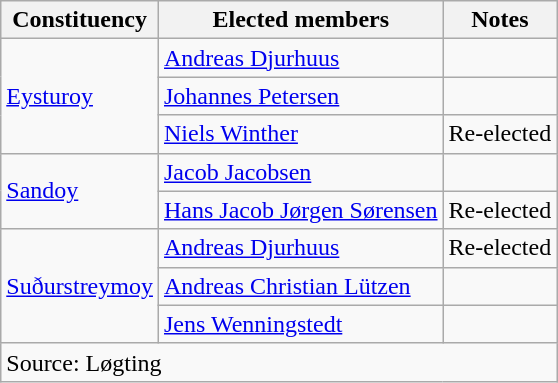<table class=wikitable>
<tr>
<th>Constituency</th>
<th>Elected members</th>
<th>Notes</th>
</tr>
<tr>
<td rowspan=3><a href='#'>Eysturoy</a></td>
<td><a href='#'>Andreas Djurhuus</a></td>
<td></td>
</tr>
<tr>
<td><a href='#'>Johannes Petersen</a></td>
<td></td>
</tr>
<tr>
<td><a href='#'>Niels Winther</a></td>
<td>Re-elected</td>
</tr>
<tr>
<td rowspan=2><a href='#'>Sandoy</a></td>
<td><a href='#'>Jacob Jacobsen</a></td>
<td></td>
</tr>
<tr>
<td><a href='#'>Hans Jacob Jørgen Sørensen</a></td>
<td>Re-elected</td>
</tr>
<tr>
<td rowspan=3><a href='#'>Suðurstreymoy</a></td>
<td><a href='#'>Andreas Djurhuus</a></td>
<td>Re-elected</td>
</tr>
<tr>
<td><a href='#'>Andreas Christian Lützen</a></td>
<td></td>
</tr>
<tr>
<td><a href='#'>Jens Wenningstedt</a></td>
<td></td>
</tr>
<tr>
<td colspan=3>Source: Løgting</td>
</tr>
</table>
